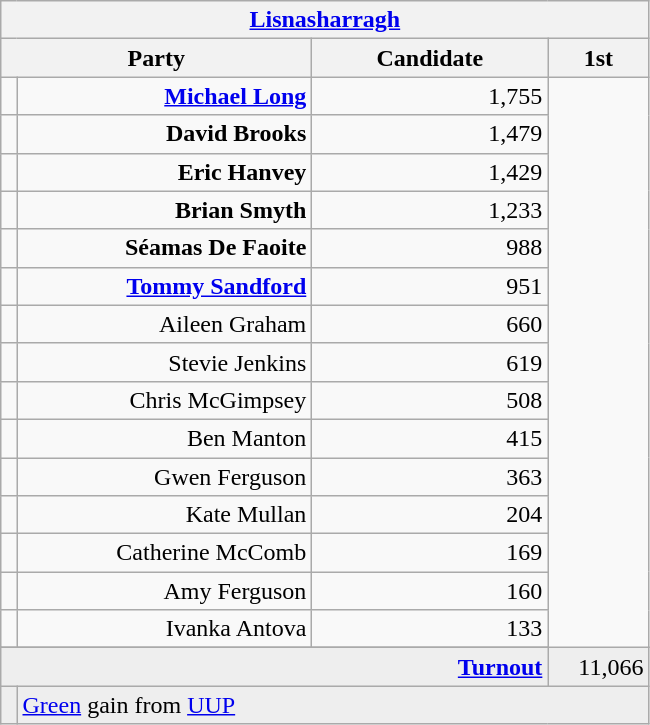<table class="wikitable">
<tr>
<th colspan="4" align="center"><a href='#'>Lisnasharragh</a></th>
</tr>
<tr>
<th colspan="2" align="center" width=200>Party</th>
<th width=150>Candidate</th>
<th width=60>1st </th>
</tr>
<tr>
<td></td>
<td align="right"><strong><a href='#'>Michael Long</a></strong></td>
<td align="right">1,755</td>
</tr>
<tr>
<td></td>
<td align="right"><strong>David Brooks</strong></td>
<td align="right">1,479</td>
</tr>
<tr>
<td></td>
<td align="right"><strong>Eric Hanvey</strong></td>
<td align="right">1,429</td>
</tr>
<tr>
<td></td>
<td align="right"><strong>Brian Smyth</strong></td>
<td align="right">1,233</td>
</tr>
<tr>
<td></td>
<td align="right"><strong>Séamas De Faoite</strong></td>
<td align="right">988</td>
</tr>
<tr>
<td></td>
<td align="right"><strong><a href='#'>Tommy Sandford</a></strong></td>
<td align="right">951</td>
</tr>
<tr>
<td></td>
<td align="right">Aileen Graham</td>
<td align="right">660</td>
</tr>
<tr>
<td></td>
<td align="right">Stevie Jenkins</td>
<td align="right">619</td>
</tr>
<tr>
<td></td>
<td align="right">Chris McGimpsey</td>
<td align="right">508</td>
</tr>
<tr>
<td></td>
<td align="right">Ben Manton</td>
<td align="right">415</td>
</tr>
<tr>
<td></td>
<td align="right">Gwen Ferguson</td>
<td align="right">363</td>
</tr>
<tr>
<td></td>
<td align="right">Kate Mullan</td>
<td align="right">204</td>
</tr>
<tr>
<td></td>
<td align="right">Catherine McComb</td>
<td align="right">169</td>
</tr>
<tr>
<td></td>
<td align="right">Amy Ferguson</td>
<td align="right">160</td>
</tr>
<tr>
<td></td>
<td align="right">Ivanka Antova</td>
<td align="right">133</td>
</tr>
<tr>
</tr>
<tr bgcolor="EEEEEE">
<td colspan=3 align="right"><strong><a href='#'>Turnout</a></strong></td>
<td align="right">11,066</td>
</tr>
<tr bgcolor="EEEEEE">
<td bgcolor=></td>
<td colspan=4 bgcolor="EEEEEE"><a href='#'>Green</a> gain from <a href='#'>UUP</a></td>
</tr>
</table>
